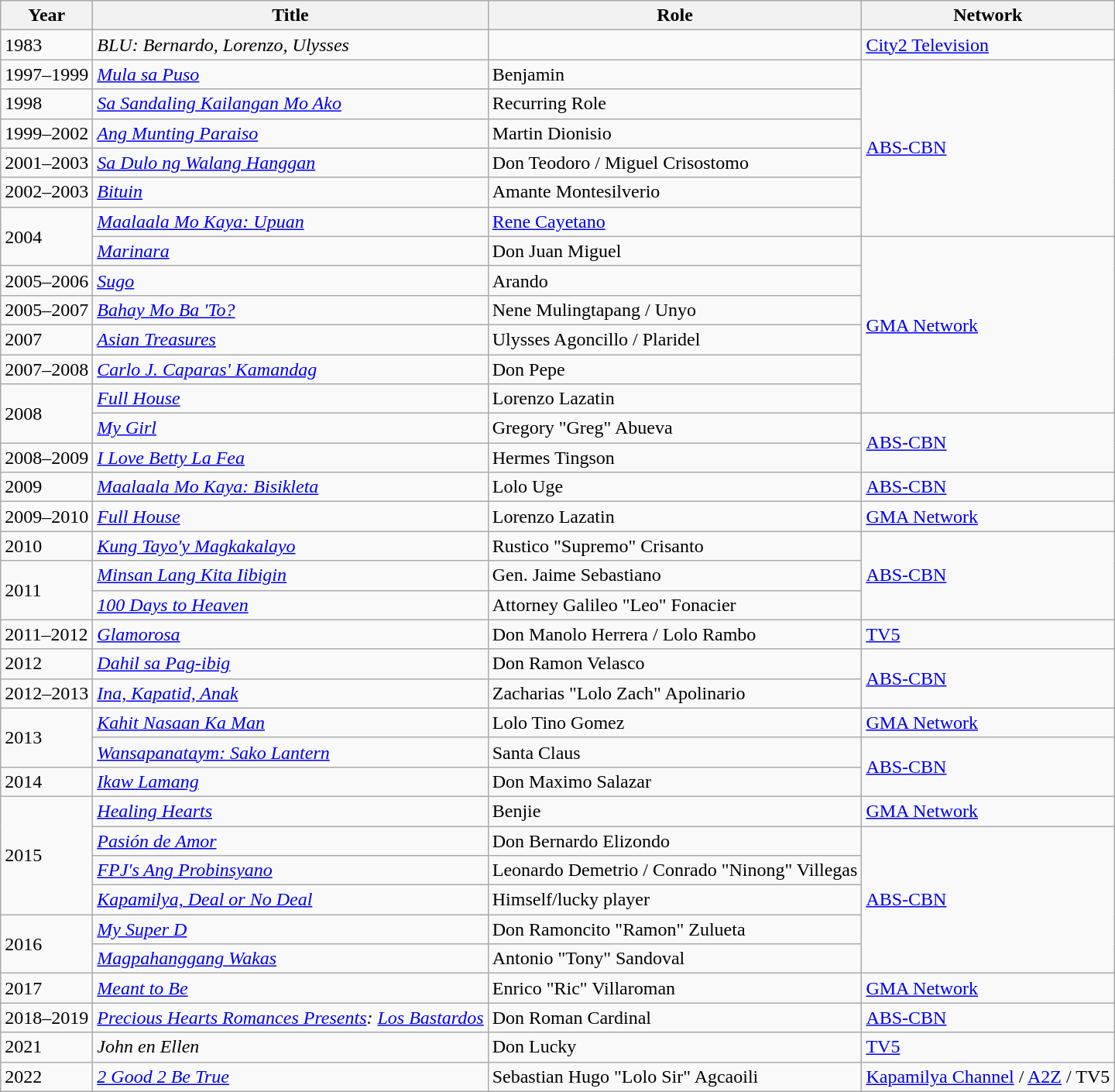<table class="wikitable">
<tr>
<th>Year</th>
<th>Title</th>
<th>Role</th>
<th>Network</th>
</tr>
<tr>
<td>1983</td>
<td><em>BLU: Bernardo, Lorenzo, Ulysses</em></td>
<td></td>
<td><a href='#'>City2 Television</a></td>
</tr>
<tr>
<td>1997–1999</td>
<td><em><a href='#'>Mula sa Puso</a></em></td>
<td>Benjamin</td>
<td rowspan="6"><a href='#'>ABS-CBN</a></td>
</tr>
<tr>
<td>1998</td>
<td><em><a href='#'>Sa Sandaling Kailangan Mo Ako</a></em></td>
<td>Recurring Role</td>
</tr>
<tr>
<td>1999–2002</td>
<td><em><a href='#'>Ang Munting Paraiso</a></em></td>
<td>Martin Dionisio</td>
</tr>
<tr>
<td>2001–2003</td>
<td><em><a href='#'>Sa Dulo ng Walang Hanggan</a></em></td>
<td>Don Teodoro / Miguel Crisostomo</td>
</tr>
<tr>
<td>2002–2003</td>
<td><em><a href='#'>Bituin</a></em></td>
<td>Amante Montesilverio</td>
</tr>
<tr>
<td rowspan="2">2004</td>
<td><em><a href='#'>Maalaala Mo Kaya: Upuan</a></em></td>
<td><a href='#'>Rene Cayetano</a></td>
</tr>
<tr>
<td><em><a href='#'>Marinara</a></em></td>
<td>Don Juan Miguel</td>
<td rowspan="6"><a href='#'>GMA Network</a></td>
</tr>
<tr>
<td>2005–2006</td>
<td><em><a href='#'>Sugo</a></em></td>
<td>Arando</td>
</tr>
<tr>
<td>2005–2007</td>
<td><em><a href='#'>Bahay Mo Ba 'To?</a></em></td>
<td>Nene Mulingtapang / Unyo</td>
</tr>
<tr>
<td>2007</td>
<td><em><a href='#'>Asian Treasures</a></em></td>
<td>Ulysses Agoncillo / Plaridel</td>
</tr>
<tr>
<td>2007–2008</td>
<td><em><a href='#'>Carlo J. Caparas' Kamandag</a></em></td>
<td>Don Pepe</td>
</tr>
<tr>
<td rowspan="2">2008</td>
<td><em><a href='#'>Full House</a></em></td>
<td>Lorenzo Lazatin</td>
</tr>
<tr>
<td><em><a href='#'>My Girl</a></em></td>
<td>Gregory "Greg" Abueva</td>
<td rowspan="2"><a href='#'>ABS-CBN</a></td>
</tr>
<tr>
<td>2008–2009</td>
<td><em><a href='#'>I Love Betty La Fea</a></em></td>
<td>Hermes Tingson</td>
</tr>
<tr>
<td>2009</td>
<td><em><a href='#'>Maalaala Mo Kaya: Bisikleta</a></em></td>
<td>Lolo Uge</td>
<td><a href='#'>ABS-CBN</a></td>
</tr>
<tr>
<td>2009–2010</td>
<td><em><a href='#'>Full House</a></em></td>
<td>Lorenzo Lazatin</td>
<td><a href='#'>GMA Network</a></td>
</tr>
<tr>
<td>2010</td>
<td><em><a href='#'>Kung Tayo'y Magkakalayo</a></em></td>
<td>Rustico "Supremo" Crisanto</td>
<td rowspan="3"><a href='#'>ABS-CBN</a></td>
</tr>
<tr>
<td rowspan="2">2011</td>
<td><em><a href='#'>Minsan Lang Kita Iibigin</a></em></td>
<td>Gen. Jaime Sebastiano</td>
</tr>
<tr>
<td><em><a href='#'>100 Days to Heaven</a></em></td>
<td>Attorney Galileo "Leo" Fonacier</td>
</tr>
<tr>
<td>2011–2012</td>
<td><em><a href='#'>Glamorosa</a></em></td>
<td>Don Manolo Herrera / Lolo Rambo</td>
<td><a href='#'>TV5</a></td>
</tr>
<tr>
<td>2012</td>
<td><em><a href='#'>Dahil sa Pag-ibig</a></em></td>
<td>Don Ramon Velasco</td>
<td rowspan="2"><a href='#'>ABS-CBN</a></td>
</tr>
<tr>
<td>2012–2013</td>
<td><em><a href='#'>Ina, Kapatid, Anak</a></em></td>
<td>Zacharias "Lolo Zach" Apolinario</td>
</tr>
<tr>
<td rowspan="2">2013</td>
<td><em><a href='#'>Kahit Nasaan Ka Man</a></em></td>
<td>Lolo Tino Gomez</td>
<td><a href='#'>GMA Network</a></td>
</tr>
<tr>
<td><em><a href='#'>Wansapanataym: Sako Lantern</a></em></td>
<td>Santa Claus</td>
<td rowspan="2"><a href='#'>ABS-CBN</a></td>
</tr>
<tr>
<td>2014</td>
<td><em><a href='#'>Ikaw Lamang</a></em></td>
<td>Don Maximo Salazar</td>
</tr>
<tr>
<td rowspan="4">2015</td>
<td><em><a href='#'>Healing Hearts</a></em></td>
<td>Benjie</td>
<td><a href='#'>GMA Network</a></td>
</tr>
<tr>
<td><em><a href='#'>Pasión de Amor</a></em></td>
<td>Don Bernardo Elizondo</td>
<td rowspan="5"><a href='#'>ABS-CBN</a></td>
</tr>
<tr>
<td><em><a href='#'>FPJ's Ang Probinsyano</a></em></td>
<td>Leonardo Demetrio / Conrado "Ninong" Villegas</td>
</tr>
<tr>
<td><em><a href='#'>Kapamilya, Deal or No Deal</a></em></td>
<td>Himself/lucky player</td>
</tr>
<tr>
<td rowspan="2">2016</td>
<td><em><a href='#'>My Super D</a></em></td>
<td>Don Ramoncito "Ramon" Zulueta</td>
</tr>
<tr>
<td><em><a href='#'>Magpahanggang Wakas</a></em></td>
<td>Antonio "Tony" Sandoval</td>
</tr>
<tr>
<td>2017</td>
<td><em><a href='#'>Meant to Be</a></em></td>
<td>Enrico "Ric" Villaroman</td>
<td><a href='#'>GMA Network</a></td>
</tr>
<tr>
<td>2018–2019</td>
<td><em><a href='#'>Precious Hearts Romances Presents</a>: <a href='#'>Los Bastardos</a></em></td>
<td>Don Roman Cardinal</td>
<td><a href='#'>ABS-CBN</a></td>
</tr>
<tr>
<td>2021</td>
<td><em>John en Ellen</em></td>
<td>Don Lucky</td>
<td><a href='#'>TV5</a></td>
</tr>
<tr>
<td>2022</td>
<td><em><a href='#'>2 Good 2 Be True</a></em></td>
<td>Sebastian Hugo "Lolo Sir" Agcaoili</td>
<td><a href='#'>Kapamilya Channel</a> / <a href='#'>A2Z</a> / TV5</td>
</tr>
</table>
